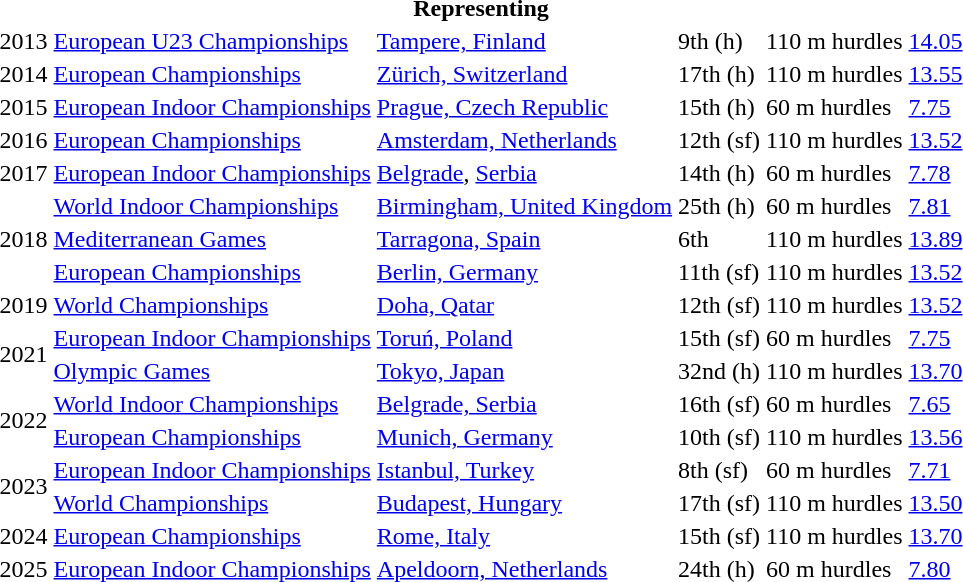<table>
<tr>
<th colspan="6">Representing </th>
</tr>
<tr>
<td>2013</td>
<td><a href='#'>European U23 Championships</a></td>
<td><a href='#'>Tampere, Finland</a></td>
<td>9th (h)</td>
<td>110 m hurdles</td>
<td><a href='#'>14.05</a></td>
</tr>
<tr>
<td>2014</td>
<td><a href='#'>European Championships</a></td>
<td><a href='#'>Zürich, Switzerland</a></td>
<td>17th (h)</td>
<td>110 m hurdles</td>
<td><a href='#'>13.55</a></td>
</tr>
<tr>
<td>2015</td>
<td><a href='#'>European Indoor Championships</a></td>
<td><a href='#'>Prague, Czech Republic</a></td>
<td>15th (h)</td>
<td>60 m hurdles</td>
<td><a href='#'>7.75</a></td>
</tr>
<tr>
<td>2016</td>
<td><a href='#'>European Championships</a></td>
<td><a href='#'>Amsterdam, Netherlands</a></td>
<td>12th (sf)</td>
<td>110 m hurdles</td>
<td><a href='#'>13.52</a></td>
</tr>
<tr>
<td>2017</td>
<td><a href='#'>European Indoor Championships</a></td>
<td><a href='#'>Belgrade</a>, <a href='#'>Serbia</a></td>
<td>14th (h)</td>
<td>60 m hurdles</td>
<td><a href='#'>7.78</a></td>
</tr>
<tr>
<td rowspan=3>2018</td>
<td><a href='#'>World Indoor Championships</a></td>
<td><a href='#'>Birmingham, United Kingdom</a></td>
<td>25th (h)</td>
<td>60 m hurdles</td>
<td><a href='#'>7.81</a></td>
</tr>
<tr>
<td><a href='#'>Mediterranean Games</a></td>
<td><a href='#'>Tarragona, Spain</a></td>
<td>6th</td>
<td>110 m hurdles</td>
<td><a href='#'>13.89</a></td>
</tr>
<tr>
<td><a href='#'>European Championships</a></td>
<td><a href='#'>Berlin, Germany</a></td>
<td>11th (sf)</td>
<td>110 m hurdles</td>
<td><a href='#'>13.52</a></td>
</tr>
<tr>
<td>2019</td>
<td><a href='#'>World Championships</a></td>
<td><a href='#'>Doha, Qatar</a></td>
<td>12th (sf)</td>
<td>110 m hurdles</td>
<td><a href='#'>13.52</a></td>
</tr>
<tr>
<td rowspan=2>2021</td>
<td><a href='#'>European Indoor Championships</a></td>
<td><a href='#'>Toruń, Poland</a></td>
<td>15th (sf)</td>
<td>60 m hurdles</td>
<td><a href='#'>7.75</a></td>
</tr>
<tr>
<td><a href='#'>Olympic Games</a></td>
<td><a href='#'>Tokyo, Japan</a></td>
<td>32nd (h)</td>
<td>110 m hurdles</td>
<td><a href='#'>13.70</a></td>
</tr>
<tr>
<td rowspan=2>2022</td>
<td><a href='#'>World Indoor Championships</a></td>
<td><a href='#'>Belgrade, Serbia</a></td>
<td>16th (sf)</td>
<td>60 m hurdles</td>
<td><a href='#'>7.65</a></td>
</tr>
<tr>
<td><a href='#'>European Championships</a></td>
<td><a href='#'>Munich, Germany</a></td>
<td>10th (sf)</td>
<td>110 m hurdles</td>
<td><a href='#'>13.56</a></td>
</tr>
<tr>
<td rowspan=2>2023</td>
<td><a href='#'>European Indoor Championships</a></td>
<td><a href='#'>Istanbul, Turkey</a></td>
<td>8th (sf)</td>
<td>60 m hurdles</td>
<td><a href='#'>7.71</a></td>
</tr>
<tr>
<td><a href='#'>World Championships</a></td>
<td><a href='#'>Budapest, Hungary</a></td>
<td>17th (sf)</td>
<td>110 m hurdles</td>
<td><a href='#'>13.50</a></td>
</tr>
<tr>
<td>2024</td>
<td><a href='#'>European Championships</a></td>
<td><a href='#'>Rome, Italy</a></td>
<td>15th (sf)</td>
<td>110 m hurdles</td>
<td><a href='#'>13.70</a></td>
</tr>
<tr>
<td>2025</td>
<td><a href='#'>European  Indoor Championships</a></td>
<td><a href='#'>Apeldoorn, Netherlands</a></td>
<td>24th (h)</td>
<td>60 m hurdles</td>
<td><a href='#'>7.80</a></td>
</tr>
</table>
